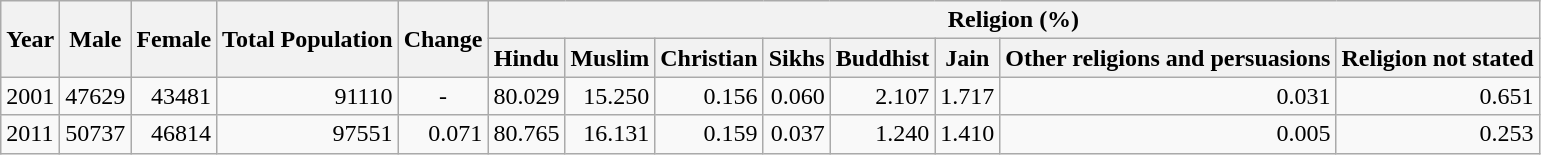<table class="wikitable">
<tr>
<th rowspan="2">Year</th>
<th rowspan="2">Male</th>
<th rowspan="2">Female</th>
<th rowspan="2">Total Population</th>
<th rowspan="2">Change</th>
<th colspan="8">Religion (%)</th>
</tr>
<tr>
<th>Hindu</th>
<th>Muslim</th>
<th>Christian</th>
<th>Sikhs</th>
<th>Buddhist</th>
<th>Jain</th>
<th>Other religions and persuasions</th>
<th>Religion not stated</th>
</tr>
<tr>
<td>2001</td>
<td style="text-align:right;">47629</td>
<td style="text-align:right;">43481</td>
<td style="text-align:right;">91110</td>
<td style="text-align:center;">-</td>
<td style="text-align:right;">80.029</td>
<td style="text-align:right;">15.250</td>
<td style="text-align:right;">0.156</td>
<td style="text-align:right;">0.060</td>
<td style="text-align:right;">2.107</td>
<td style="text-align:right;">1.717</td>
<td style="text-align:right;">0.031</td>
<td style="text-align:right;">0.651</td>
</tr>
<tr>
<td>2011</td>
<td style="text-align:right;">50737</td>
<td style="text-align:right;">46814</td>
<td style="text-align:right;">97551</td>
<td style="text-align:right;">0.071</td>
<td style="text-align:right;">80.765</td>
<td style="text-align:right;">16.131</td>
<td style="text-align:right;">0.159</td>
<td style="text-align:right;">0.037</td>
<td style="text-align:right;">1.240</td>
<td style="text-align:right;">1.410</td>
<td style="text-align:right;">0.005</td>
<td style="text-align:right;">0.253</td>
</tr>
</table>
